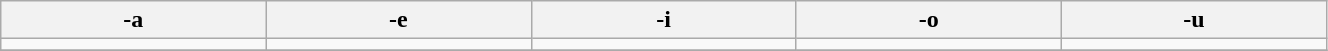<table class="wikitable" style="table-layout:fixed;width:70%;text-align:center;">
<tr>
<th>-a</th>
<th>-e</th>
<th>-i</th>
<th>-o</th>
<th>-u</th>
</tr>
<tr dir="rtl">
<td><span></span></td>
<td><span></span></td>
<td><span></span></td>
<td><span></span></td>
<td><span></span></td>
</tr>
<tr>
</tr>
</table>
